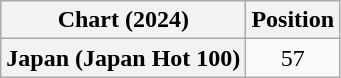<table class="wikitable plainrowheaders" style="text-align:center">
<tr>
<th scope="col">Chart (2024)</th>
<th scope="col">Position</th>
</tr>
<tr>
<th scope="row">Japan (Japan Hot 100)</th>
<td>57</td>
</tr>
</table>
